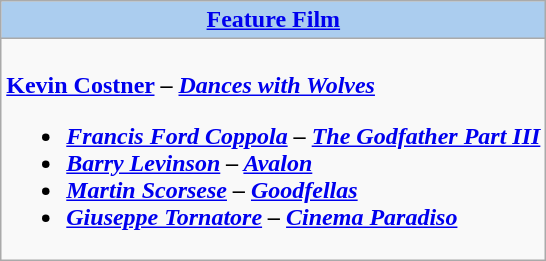<table class=wikitable style="width="100%">
<tr>
<th colspan="2" style="background:#abcdef;"><a href='#'>Feature Film</a></th>
</tr>
<tr>
<td colspan="2" style="vertical-align:top;"><br><strong><a href='#'>Kevin Costner</a> – <em><a href='#'>Dances with Wolves</a><strong><em><ul><li><a href='#'>Francis Ford Coppola</a> – </em><a href='#'>The Godfather Part III</a><em></li><li><a href='#'>Barry Levinson</a> – </em><a href='#'>Avalon</a><em></li><li><a href='#'>Martin Scorsese</a> – </em><a href='#'>Goodfellas</a><em></li><li><a href='#'>Giuseppe Tornatore</a> – </em><a href='#'>Cinema Paradiso</a><em></li></ul></td>
</tr>
</table>
